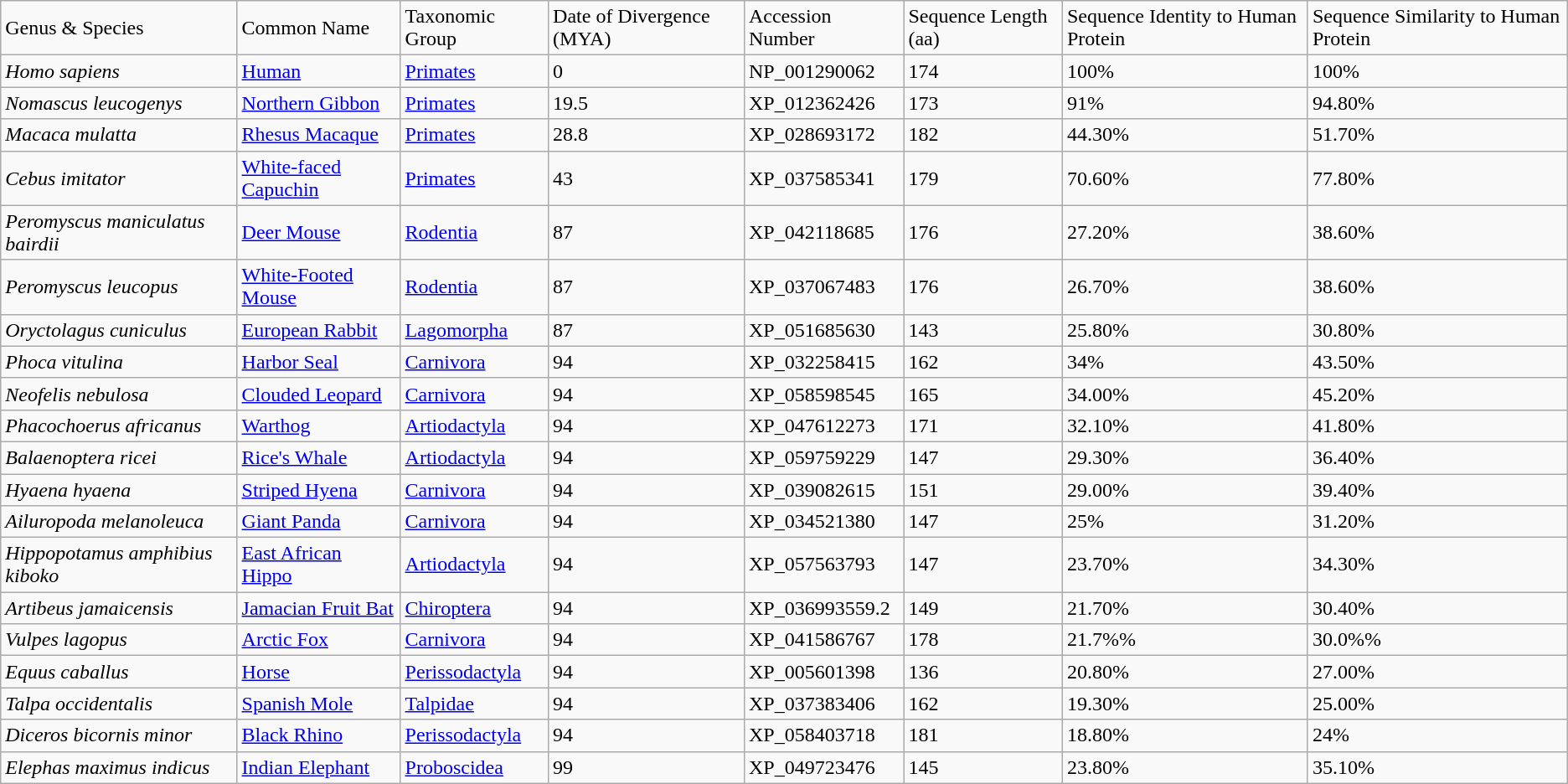<table class="wikitable">
<tr>
<td>Genus & Species</td>
<td>Common Name</td>
<td>Taxonomic Group</td>
<td>Date of Divergence (MYA)</td>
<td>Accession Number</td>
<td>Sequence Length (aa)</td>
<td>Sequence Identity to Human Protein</td>
<td>Sequence Similarity to Human Protein</td>
</tr>
<tr>
<td><em>Homo sapiens</em></td>
<td><a href='#'>Human</a></td>
<td><a href='#'>Primates</a></td>
<td>0</td>
<td>NP_001290062</td>
<td>174</td>
<td>100%</td>
<td>100%</td>
</tr>
<tr>
<td><em>Nomascus leucogenys</em></td>
<td><a href='#'>Northern Gibbon</a></td>
<td><a href='#'>Primates</a></td>
<td>19.5</td>
<td>XP_012362426</td>
<td>173</td>
<td>91%</td>
<td>94.80%</td>
</tr>
<tr>
<td><em>Macaca mulatta</em></td>
<td><a href='#'>Rhesus Macaque</a></td>
<td><a href='#'>Primates</a></td>
<td>28.8</td>
<td>XP_028693172</td>
<td>182</td>
<td>44.30%</td>
<td>51.70%</td>
</tr>
<tr>
<td><em>Cebus imitator</em></td>
<td><a href='#'>White-faced Capuchin</a></td>
<td><a href='#'>Primates</a></td>
<td>43</td>
<td>XP_037585341</td>
<td>179</td>
<td>70.60%</td>
<td>77.80%</td>
</tr>
<tr>
<td><em>Peromyscus maniculatus bairdii</em></td>
<td><a href='#'>Deer Mouse</a></td>
<td><a href='#'>Rodentia</a></td>
<td>87</td>
<td>XP_042118685</td>
<td>176</td>
<td>27.20%</td>
<td>38.60%</td>
</tr>
<tr>
<td><em>Peromyscus leucopus</em></td>
<td><a href='#'>White-Footed Mouse</a></td>
<td><a href='#'>Rodentia</a></td>
<td>87</td>
<td>XP_037067483</td>
<td>176</td>
<td>26.70%</td>
<td>38.60%</td>
</tr>
<tr>
<td><em>Oryctolagus cuniculus</em></td>
<td><a href='#'>European Rabbit</a></td>
<td><a href='#'>Lagomorpha</a></td>
<td>87</td>
<td>XP_051685630</td>
<td>143</td>
<td>25.80%</td>
<td>30.80%</td>
</tr>
<tr>
<td><em>Phoca vitulina</em></td>
<td><a href='#'>Harbor Seal</a></td>
<td><a href='#'>Carnivora</a></td>
<td>94</td>
<td>XP_032258415</td>
<td>162</td>
<td>34%</td>
<td>43.50%</td>
</tr>
<tr>
<td><em>Neofelis nebulosa</em></td>
<td><a href='#'>Clouded Leopard</a></td>
<td><a href='#'>Carnivora</a></td>
<td>94</td>
<td>XP_058598545</td>
<td>165</td>
<td>34.00%</td>
<td>45.20%</td>
</tr>
<tr>
<td><em>Phacochoerus africanus</em></td>
<td><a href='#'>Warthog</a></td>
<td><a href='#'>Artiodactyla</a></td>
<td>94</td>
<td>XP_047612273</td>
<td>171</td>
<td>32.10%</td>
<td>41.80%</td>
</tr>
<tr>
<td><em>Balaenoptera ricei</em></td>
<td><a href='#'>Rice's Whale</a></td>
<td><a href='#'>Artiodactyla</a></td>
<td>94</td>
<td>XP_059759229</td>
<td>147</td>
<td>29.30%</td>
<td>36.40%</td>
</tr>
<tr>
<td><em>Hyaena hyaena</em></td>
<td><a href='#'>Striped Hyena</a></td>
<td><a href='#'>Carnivora</a></td>
<td>94</td>
<td>XP_039082615</td>
<td>151</td>
<td>29.00%</td>
<td>39.40%</td>
</tr>
<tr>
<td><em>Ailuropoda melanoleuca</em></td>
<td><a href='#'>Giant Panda</a></td>
<td><a href='#'>Carnivora</a></td>
<td>94</td>
<td>XP_034521380</td>
<td>147</td>
<td>25%</td>
<td>31.20%</td>
</tr>
<tr>
<td><em>Hippopotamus amphibius kiboko</em></td>
<td><a href='#'>East African Hippo</a></td>
<td><a href='#'>Artiodactyla</a></td>
<td>94</td>
<td>XP_057563793</td>
<td>147</td>
<td>23.70%</td>
<td>34.30%</td>
</tr>
<tr>
<td><em>Artibeus jamaicensis</em></td>
<td><a href='#'>Jamacian Fruit Bat</a></td>
<td><a href='#'>Chiroptera</a></td>
<td>94</td>
<td>XP_036993559.2</td>
<td>149</td>
<td>21.70%</td>
<td>30.40%</td>
</tr>
<tr>
<td><em>Vulpes lagopus</em></td>
<td><a href='#'>Arctic Fox</a></td>
<td><a href='#'>Carnivora</a></td>
<td>94</td>
<td>XP_041586767</td>
<td>178</td>
<td>21.7%%</td>
<td>30.0%%</td>
</tr>
<tr>
<td><em>Equus caballus</em></td>
<td><a href='#'>Horse</a></td>
<td><a href='#'>Perissodactyla</a></td>
<td>94</td>
<td>XP_005601398</td>
<td>136</td>
<td>20.80%</td>
<td>27.00%</td>
</tr>
<tr>
<td><em>Talpa occidentalis</em></td>
<td><a href='#'>Spanish Mole</a></td>
<td><a href='#'>Talpidae</a></td>
<td>94</td>
<td>XP_037383406</td>
<td>162</td>
<td>19.30%</td>
<td>25.00%</td>
</tr>
<tr>
<td><em>Diceros bicornis minor</em></td>
<td><a href='#'>Black Rhino</a></td>
<td><a href='#'>Perissodactyla</a></td>
<td>94</td>
<td>XP_058403718</td>
<td>181</td>
<td>18.80%</td>
<td>24%</td>
</tr>
<tr>
<td><em>Elephas maximus indicus</em></td>
<td><a href='#'>Indian Elephant</a></td>
<td><a href='#'>Proboscidea</a></td>
<td>99</td>
<td>XP_049723476</td>
<td>145</td>
<td>23.80%</td>
<td>35.10%</td>
</tr>
</table>
